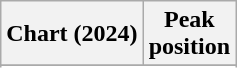<table class="wikitable sortable plainrowheaders" style="text-align:center">
<tr>
<th scope="col">Chart (2024)</th>
<th scope="col">Peak<br>position</th>
</tr>
<tr>
</tr>
<tr>
</tr>
<tr>
</tr>
<tr>
</tr>
<tr>
</tr>
<tr>
</tr>
<tr>
</tr>
</table>
